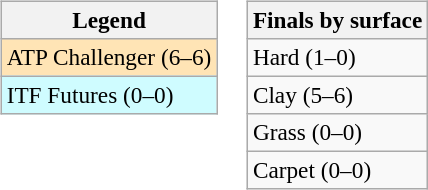<table>
<tr valign=top>
<td><br><table class=wikitable style=font-size:97%>
<tr>
<th>Legend</th>
</tr>
<tr bgcolor=moccasin>
<td>ATP Challenger (6–6)</td>
</tr>
<tr bgcolor=cffcff>
<td>ITF Futures (0–0)</td>
</tr>
</table>
</td>
<td><br><table class=wikitable style=font-size:97%>
<tr>
<th>Finals by surface</th>
</tr>
<tr>
<td>Hard (1–0)</td>
</tr>
<tr>
<td>Clay (5–6)</td>
</tr>
<tr>
<td>Grass (0–0)</td>
</tr>
<tr>
<td>Carpet (0–0)</td>
</tr>
</table>
</td>
</tr>
</table>
